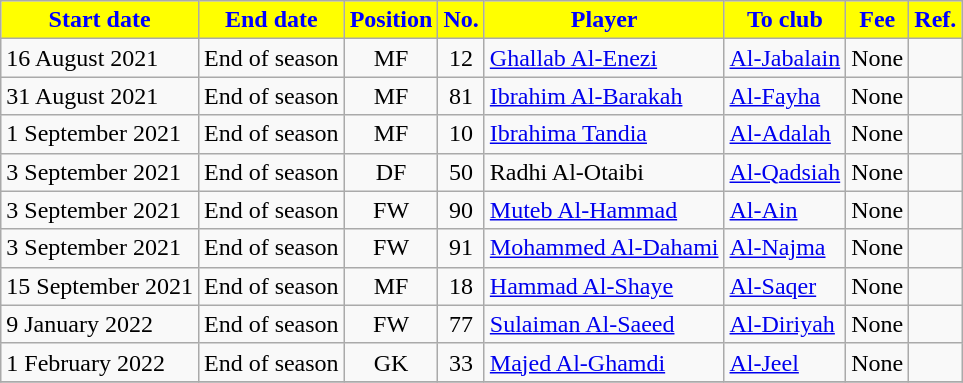<table class="wikitable sortable">
<tr>
<th style="background:yellow; color:blue;"><strong>Start date</strong></th>
<th style="background:yellow; color:blue;"><strong>End date</strong></th>
<th style="background:yellow; color:blue;"><strong>Position</strong></th>
<th style="background:yellow; color:blue;"><strong>No.</strong></th>
<th style="background:yellow; color:blue;"><strong>Player</strong></th>
<th style="background:yellow; color:blue;"><strong>To club</strong></th>
<th style="background:yellow; color:blue;"><strong>Fee</strong></th>
<th style="background:yellow; color:blue;"><strong>Ref.</strong></th>
</tr>
<tr>
<td>16 August 2021</td>
<td>End of season</td>
<td style="text-align:center;">MF</td>
<td style="text-align:center;">12</td>
<td style="text-align:left;"> <a href='#'>Ghallab Al-Enezi</a></td>
<td style="text-align:left;"> <a href='#'>Al-Jabalain</a></td>
<td>None</td>
<td></td>
</tr>
<tr>
<td>31 August 2021</td>
<td>End of season</td>
<td style="text-align:center;">MF</td>
<td style="text-align:center;">81</td>
<td style="text-align:left;"> <a href='#'>Ibrahim Al-Barakah</a></td>
<td style="text-align:left;"> <a href='#'>Al-Fayha</a></td>
<td>None</td>
<td></td>
</tr>
<tr>
<td>1 September 2021</td>
<td>End of season</td>
<td style="text-align:center;">MF</td>
<td style="text-align:center;">10</td>
<td style="text-align:left;"> <a href='#'>Ibrahima Tandia</a></td>
<td style="text-align:left;"> <a href='#'>Al-Adalah</a></td>
<td>None</td>
<td></td>
</tr>
<tr>
<td>3 September 2021</td>
<td>End of season</td>
<td style="text-align:center;">DF</td>
<td style="text-align:center;">50</td>
<td style="text-align:left;"> Radhi Al-Otaibi</td>
<td style="text-align:left;"> <a href='#'>Al-Qadsiah</a></td>
<td>None</td>
<td></td>
</tr>
<tr>
<td>3 September 2021</td>
<td>End of season</td>
<td style="text-align:center;">FW</td>
<td style="text-align:center;">90</td>
<td style="text-align:left;"> <a href='#'>Muteb Al-Hammad</a></td>
<td style="text-align:left;"> <a href='#'>Al-Ain</a></td>
<td>None</td>
<td></td>
</tr>
<tr>
<td>3 September 2021</td>
<td>End of season</td>
<td style="text-align:center;">FW</td>
<td style="text-align:center;">91</td>
<td style="text-align:left;"> <a href='#'>Mohammed Al-Dahami</a></td>
<td style="text-align:left;"> <a href='#'>Al-Najma</a></td>
<td>None</td>
<td></td>
</tr>
<tr>
<td>15 September 2021</td>
<td>End of season</td>
<td style="text-align:center;">MF</td>
<td style="text-align:center;">18</td>
<td style="text-align:left;"> <a href='#'>Hammad Al-Shaye</a></td>
<td style="text-align:left;"> <a href='#'>Al-Saqer</a></td>
<td>None</td>
<td></td>
</tr>
<tr>
<td>9 January 2022</td>
<td>End of season</td>
<td style="text-align:center;">FW</td>
<td style="text-align:center;">77</td>
<td style="text-align:left;"> <a href='#'>Sulaiman Al-Saeed</a></td>
<td style="text-align:left;"> <a href='#'>Al-Diriyah</a></td>
<td>None</td>
<td></td>
</tr>
<tr>
<td>1 February 2022</td>
<td>End of season</td>
<td style="text-align:center;">GK</td>
<td style="text-align:center;">33</td>
<td style="text-align:left;"> <a href='#'>Majed Al-Ghamdi</a></td>
<td style="text-align:left;"> <a href='#'>Al-Jeel</a></td>
<td>None</td>
<td></td>
</tr>
<tr>
</tr>
</table>
